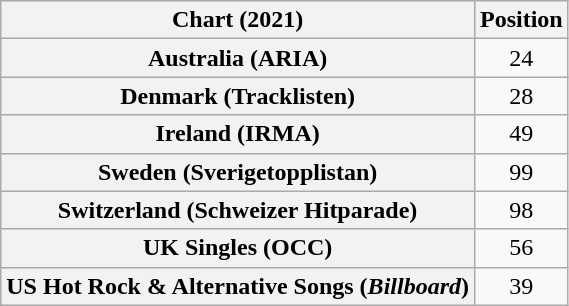<table class="wikitable sortable plainrowheaders" style="text-align:center">
<tr>
<th scope="col">Chart (2021)</th>
<th scope="col">Position</th>
</tr>
<tr>
<th scope="row">Australia (ARIA)</th>
<td>24</td>
</tr>
<tr>
<th scope="row">Denmark (Tracklisten)</th>
<td>28</td>
</tr>
<tr>
<th scope="row">Ireland (IRMA)</th>
<td>49</td>
</tr>
<tr>
<th scope="row">Sweden (Sverigetopplistan)</th>
<td>99</td>
</tr>
<tr>
<th scope="row">Switzerland (Schweizer Hitparade)</th>
<td>98</td>
</tr>
<tr>
<th scope="row">UK Singles (OCC)</th>
<td>56</td>
</tr>
<tr>
<th scope="row">US Hot Rock & Alternative Songs (<em>Billboard</em>)</th>
<td>39</td>
</tr>
</table>
